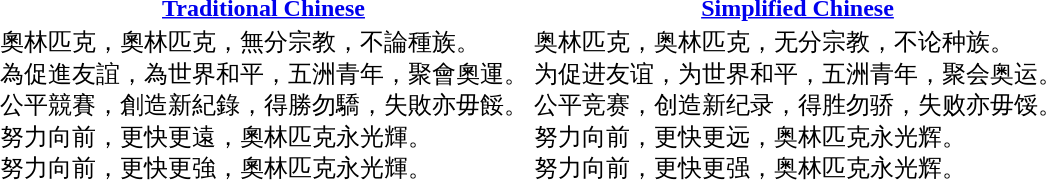<table>
<tr>
<th><a href='#'>Traditional Chinese</a></th>
<th><a href='#'>Simplified Chinese</a></th>
</tr>
<tr>
<td>奧林匹克，奧林匹克，無分宗教，不論種族。<br>為促進友誼，為世界和平，五洲青年，聚會奧運。<br>公平競賽，創造新紀錄，得勝勿驕，失敗亦毋餒。<br>努力向前，更快更遠，奧林匹克永光輝。<br>努力向前，更快更強，奧林匹克永光輝。</td>
<td>奥林匹克，奥林匹克，无分宗教，不论种族。<br>为促进友谊，为世界和平，五洲青年，聚会奥运。<br>公平竞赛，创造新纪录，得胜勿骄，失败亦毋馁。<br>努力向前，更快更远，奥林匹克永光辉。<br>努力向前，更快更强，奥林匹克永光辉。</td>
</tr>
</table>
